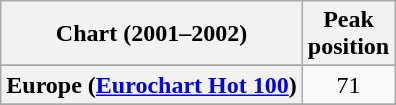<table class="wikitable sortable plainrowheaders" style="text-align:center">
<tr>
<th scope="col">Chart (2001–2002)</th>
<th scope="col">Peak<br>position</th>
</tr>
<tr>
</tr>
<tr>
<th scope="row">Europe (<a href='#'>Eurochart Hot 100</a>)</th>
<td>71</td>
</tr>
<tr>
</tr>
<tr>
</tr>
<tr>
</tr>
<tr>
</tr>
<tr>
</tr>
<tr>
</tr>
<tr>
</tr>
</table>
